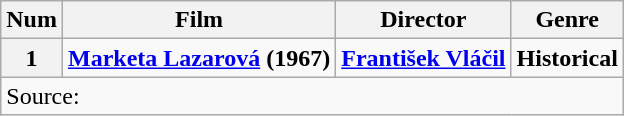<table class="wikitable">
<tr>
<th>Num</th>
<th>Film</th>
<th>Director</th>
<th>Genre</th>
</tr>
<tr>
<th><strong>1</strong></th>
<td><strong><a href='#'>Marketa Lazarová</a> (1967)</strong></td>
<td><strong><a href='#'>František Vláčil</a></strong></td>
<td><strong>Historical</strong></td>
</tr>
<tr>
<td colspan="4">Source:</td>
</tr>
</table>
